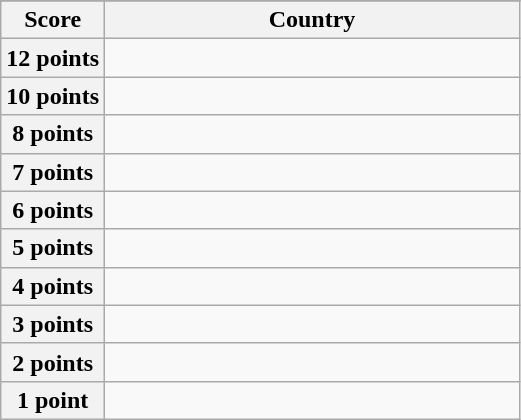<table class="wikitable">
<tr>
</tr>
<tr>
<th scope="col" width="20%">Score</th>
<th scope="col">Country</th>
</tr>
<tr>
<th scope="row">12 points</th>
<td></td>
</tr>
<tr>
<th scope="row">10 points</th>
<td></td>
</tr>
<tr>
<th scope="row">8 points</th>
<td></td>
</tr>
<tr>
<th scope="row">7 points</th>
<td></td>
</tr>
<tr>
<th scope="row">6 points</th>
<td></td>
</tr>
<tr>
<th scope="row">5 points</th>
<td></td>
</tr>
<tr>
<th scope="row">4 points</th>
<td></td>
</tr>
<tr>
<th scope="row">3 points</th>
<td></td>
</tr>
<tr>
<th scope="row">2 points</th>
<td></td>
</tr>
<tr>
<th scope="row">1 point</th>
<td></td>
</tr>
</table>
